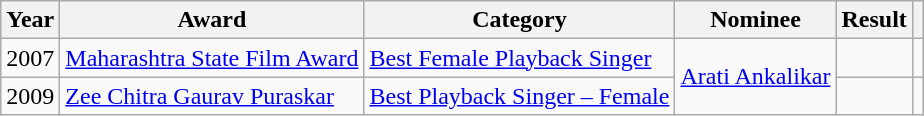<table class="wikitable">
<tr>
<th>Year</th>
<th>Award</th>
<th>Category</th>
<th>Nominee</th>
<th>Result</th>
<th></th>
</tr>
<tr>
<td>2007</td>
<td><a href='#'>Maharashtra State Film Award</a></td>
<td><a href='#'>Best Female Playback Singer</a></td>
<td rowspan="2"><a href='#'>Arati Ankalikar</a></td>
<td></td>
<td></td>
</tr>
<tr>
<td>2009</td>
<td><a href='#'>Zee Chitra Gaurav Puraskar</a></td>
<td><a href='#'>Best Playback Singer – Female</a></td>
<td></td>
<td></td>
</tr>
</table>
